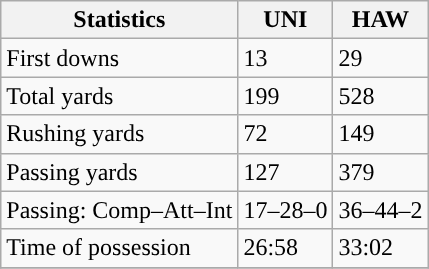<table class="wikitable" style="float: left;">
<tr>
<th>Statistics</th>
<th>UNI</th>
<th>HAW</th>
</tr>
<tr>
<td>First downs</td>
<td>13</td>
<td>29</td>
</tr>
<tr>
<td>Total yards</td>
<td>199</td>
<td>528</td>
</tr>
<tr>
<td>Rushing yards</td>
<td>72</td>
<td>149</td>
</tr>
<tr>
<td>Passing yards</td>
<td>127</td>
<td>379</td>
</tr>
<tr>
<td>Passing: Comp–Att–Int</td>
<td>17–28–0</td>
<td>36–44–2</td>
</tr>
<tr>
<td>Time of possession</td>
<td>26:58</td>
<td>33:02</td>
</tr>
<tr>
</tr>
</table>
